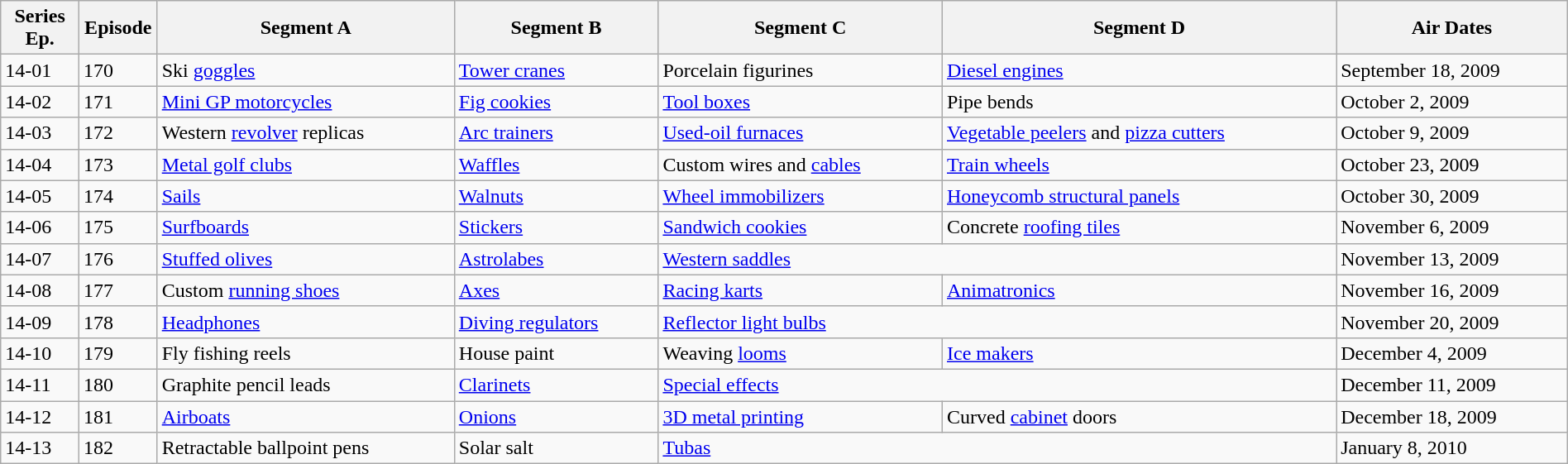<table class="wikitable" style="width:100%;">
<tr>
<th style="width:5%;">Series Ep.</th>
<th style="width:5%;">Episode</th>
<th>Segment A</th>
<th>Segment B</th>
<th>Segment C</th>
<th>Segment D</th>
<th>Air Dates</th>
</tr>
<tr>
<td>14-01</td>
<td>170</td>
<td>Ski <a href='#'>goggles</a></td>
<td><a href='#'>Tower cranes</a></td>
<td>Porcelain figurines</td>
<td><a href='#'>Diesel engines</a></td>
<td>September 18, 2009</td>
</tr>
<tr>
<td>14-02</td>
<td>171</td>
<td><a href='#'>Mini GP motorcycles</a></td>
<td><a href='#'>Fig  cookies</a></td>
<td><a href='#'>Tool boxes</a></td>
<td>Pipe bends</td>
<td>October 2, 2009</td>
</tr>
<tr>
<td>14-03</td>
<td>172</td>
<td>Western <a href='#'>revolver</a> replicas</td>
<td><a href='#'>Arc trainers</a></td>
<td><a href='#'>Used-oil furnaces</a></td>
<td><a href='#'>Vegetable peelers</a> and <a href='#'>pizza cutters</a></td>
<td>October 9, 2009</td>
</tr>
<tr>
<td>14-04</td>
<td>173</td>
<td><a href='#'>Metal golf clubs</a></td>
<td><a href='#'>Waffles</a></td>
<td>Custom wires and <a href='#'>cables</a></td>
<td><a href='#'>Train wheels</a></td>
<td>October 23, 2009</td>
</tr>
<tr>
<td>14-05</td>
<td>174</td>
<td><a href='#'>Sails</a></td>
<td><a href='#'>Walnuts</a></td>
<td><a href='#'>Wheel immobilizers</a></td>
<td><a href='#'>Honeycomb structural panels</a></td>
<td>October 30, 2009</td>
</tr>
<tr>
<td>14-06</td>
<td>175</td>
<td><a href='#'>Surfboards</a></td>
<td><a href='#'>Stickers</a></td>
<td><a href='#'>Sandwich cookies</a></td>
<td>Concrete <a href='#'>roofing tiles</a></td>
<td>November 6, 2009</td>
</tr>
<tr>
<td>14-07</td>
<td>176</td>
<td><a href='#'>Stuffed olives</a></td>
<td><a href='#'>Astrolabes</a></td>
<td colspan="2"><a href='#'>Western saddles</a></td>
<td>November 13, 2009</td>
</tr>
<tr>
<td>14-08</td>
<td>177</td>
<td>Custom <a href='#'>running shoes</a></td>
<td><a href='#'>Axes</a></td>
<td><a href='#'>Racing karts</a></td>
<td><a href='#'>Animatronics</a></td>
<td>November 16, 2009</td>
</tr>
<tr>
<td>14-09</td>
<td>178</td>
<td><a href='#'>Headphones</a></td>
<td><a href='#'>Diving regulators</a></td>
<td colspan="2"><a href='#'>Reflector light bulbs</a></td>
<td>November 20, 2009</td>
</tr>
<tr>
<td>14-10</td>
<td>179</td>
<td>Fly fishing reels</td>
<td>House paint</td>
<td>Weaving <a href='#'>looms</a></td>
<td><a href='#'>Ice makers</a></td>
<td>December 4, 2009</td>
</tr>
<tr>
<td>14-11</td>
<td>180</td>
<td>Graphite pencil leads</td>
<td><a href='#'>Clarinets</a></td>
<td colspan="2"><a href='#'>Special effects</a></td>
<td>December 11, 2009</td>
</tr>
<tr>
<td>14-12</td>
<td>181</td>
<td><a href='#'>Airboats</a></td>
<td><a href='#'>Onions</a></td>
<td><a href='#'>3D metal printing</a></td>
<td>Curved <a href='#'>cabinet</a> doors</td>
<td>December 18, 2009</td>
</tr>
<tr>
<td>14-13</td>
<td>182</td>
<td>Retractable ballpoint pens</td>
<td>Solar salt</td>
<td colspan="2"><a href='#'>Tubas</a></td>
<td>January 8, 2010</td>
</tr>
</table>
